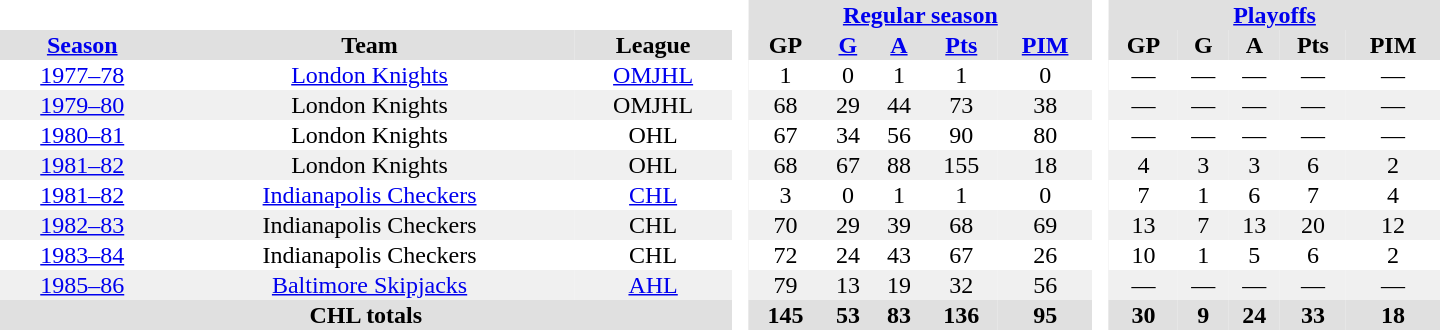<table border="0" cellpadding="1" cellspacing="0" style="text-align:center; width:60em">
<tr bgcolor="#e0e0e0">
<th colspan="3" bgcolor="#ffffff"> </th>
<th rowspan="99" bgcolor="#ffffff"> </th>
<th colspan="5"><a href='#'>Regular season</a></th>
<th rowspan="99" bgcolor="#ffffff"> </th>
<th colspan="5"><a href='#'>Playoffs</a></th>
</tr>
<tr bgcolor="#e0e0e0">
<th><a href='#'>Season</a></th>
<th>Team</th>
<th>League</th>
<th>GP</th>
<th><a href='#'>G</a></th>
<th><a href='#'>A</a></th>
<th><a href='#'>Pts</a></th>
<th><a href='#'>PIM</a></th>
<th>GP</th>
<th>G</th>
<th>A</th>
<th>Pts</th>
<th>PIM</th>
</tr>
<tr>
<td><a href='#'>1977–78</a></td>
<td><a href='#'>London Knights</a></td>
<td><a href='#'>OMJHL</a></td>
<td>1</td>
<td>0</td>
<td>1</td>
<td>1</td>
<td>0</td>
<td>—</td>
<td>—</td>
<td>—</td>
<td>—</td>
<td>—</td>
</tr>
<tr bgcolor="#f0f0f0">
<td><a href='#'>1979–80</a></td>
<td>London Knights</td>
<td>OMJHL</td>
<td>68</td>
<td>29</td>
<td>44</td>
<td>73</td>
<td>38</td>
<td>—</td>
<td>—</td>
<td>—</td>
<td>—</td>
<td>—</td>
</tr>
<tr>
<td><a href='#'>1980–81</a></td>
<td>London Knights</td>
<td>OHL</td>
<td>67</td>
<td>34</td>
<td>56</td>
<td>90</td>
<td>80</td>
<td>—</td>
<td>—</td>
<td>—</td>
<td>—</td>
<td>—</td>
</tr>
<tr bgcolor="#f0f0f0">
<td><a href='#'>1981–82</a></td>
<td>London Knights</td>
<td>OHL</td>
<td>68</td>
<td>67</td>
<td>88</td>
<td>155</td>
<td>18</td>
<td>4</td>
<td>3</td>
<td>3</td>
<td>6</td>
<td>2</td>
</tr>
<tr>
<td><a href='#'>1981–82</a></td>
<td><a href='#'>Indianapolis Checkers</a></td>
<td><a href='#'>CHL</a></td>
<td>3</td>
<td>0</td>
<td>1</td>
<td>1</td>
<td>0</td>
<td>7</td>
<td>1</td>
<td>6</td>
<td>7</td>
<td>4</td>
</tr>
<tr bgcolor="#f0f0f0">
<td><a href='#'>1982–83</a></td>
<td>Indianapolis Checkers</td>
<td>CHL</td>
<td>70</td>
<td>29</td>
<td>39</td>
<td>68</td>
<td>69</td>
<td>13</td>
<td>7</td>
<td>13</td>
<td>20</td>
<td>12</td>
</tr>
<tr>
<td><a href='#'>1983–84</a></td>
<td>Indianapolis Checkers</td>
<td>CHL</td>
<td>72</td>
<td>24</td>
<td>43</td>
<td>67</td>
<td>26</td>
<td>10</td>
<td>1</td>
<td>5</td>
<td>6</td>
<td>2</td>
</tr>
<tr bgcolor="#f0f0f0">
<td><a href='#'>1985–86</a></td>
<td><a href='#'>Baltimore Skipjacks</a></td>
<td><a href='#'>AHL</a></td>
<td>79</td>
<td>13</td>
<td>19</td>
<td>32</td>
<td>56</td>
<td>—</td>
<td>—</td>
<td>—</td>
<td>—</td>
<td>—</td>
</tr>
<tr bgcolor="#e0e0e0">
<th colspan="3">CHL totals</th>
<th>145</th>
<th>53</th>
<th>83</th>
<th>136</th>
<th>95</th>
<th>30</th>
<th>9</th>
<th>24</th>
<th>33</th>
<th>18</th>
</tr>
</table>
